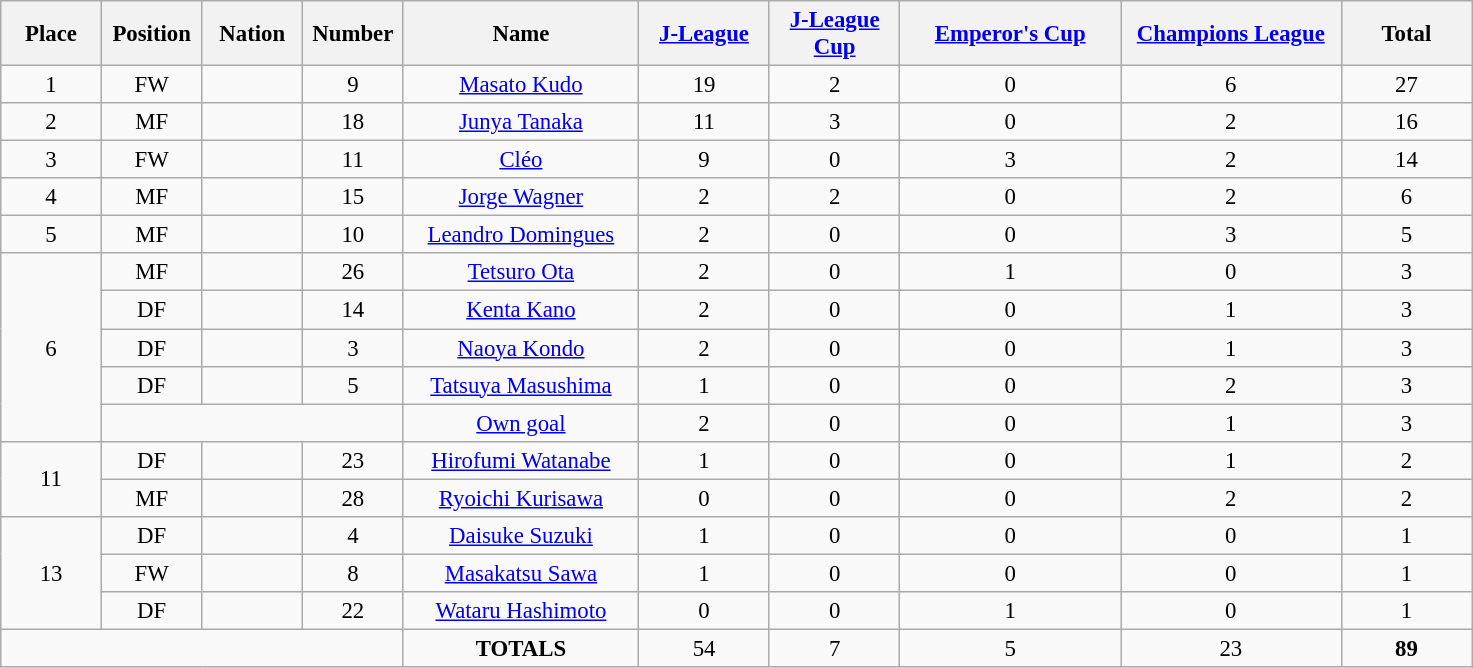<table class="wikitable" style="font-size: 95%; text-align: center;">
<tr>
<th width=60>Place</th>
<th width=60>Position</th>
<th width=60>Nation</th>
<th width=60>Number</th>
<th width=150>Name</th>
<th width=80><a href='#'>J-League</a></th>
<th width=80><a href='#'>J-League Cup</a></th>
<th width=140><a href='#'>Emperor's Cup</a></th>
<th width=140><a href='#'>Champions League</a></th>
<th width=80><strong>Total</strong></th>
</tr>
<tr>
<td>1</td>
<td>FW</td>
<td></td>
<td>9</td>
<td><a href='#'>Masato Kudo</a></td>
<td>19</td>
<td>2</td>
<td>0</td>
<td>6</td>
<td>27</td>
</tr>
<tr>
<td>2</td>
<td>MF</td>
<td></td>
<td>18</td>
<td><a href='#'>Junya Tanaka</a></td>
<td>11</td>
<td>3</td>
<td>0</td>
<td>2</td>
<td>16</td>
</tr>
<tr>
<td>3</td>
<td>FW</td>
<td></td>
<td>11</td>
<td><a href='#'>Cléo</a></td>
<td>9</td>
<td>0</td>
<td>3</td>
<td>2</td>
<td>14</td>
</tr>
<tr>
<td>4</td>
<td>MF</td>
<td></td>
<td>15</td>
<td><a href='#'>Jorge Wagner</a></td>
<td>2</td>
<td>2</td>
<td>0</td>
<td>2</td>
<td>6</td>
</tr>
<tr>
<td>5</td>
<td>MF</td>
<td></td>
<td>10</td>
<td><a href='#'>Leandro Domingues</a></td>
<td>2</td>
<td>0</td>
<td>0</td>
<td>3</td>
<td>5</td>
</tr>
<tr>
<td rowspan=5>6</td>
<td>MF</td>
<td></td>
<td>26</td>
<td><a href='#'>Tetsuro Ota</a></td>
<td>2</td>
<td>0</td>
<td>1</td>
<td>0</td>
<td>3</td>
</tr>
<tr>
<td>DF</td>
<td></td>
<td>14</td>
<td><a href='#'>Kenta Kano</a></td>
<td>2</td>
<td>0</td>
<td>0</td>
<td>1</td>
<td>3</td>
</tr>
<tr>
<td>DF</td>
<td></td>
<td>3</td>
<td><a href='#'>Naoya Kondo</a></td>
<td>2</td>
<td>0</td>
<td>0</td>
<td>1</td>
<td>3</td>
</tr>
<tr>
<td>DF</td>
<td></td>
<td>5</td>
<td><a href='#'>Tatsuya Masushima</a></td>
<td>1</td>
<td>0</td>
<td>0</td>
<td>2</td>
<td>3</td>
</tr>
<tr>
<td colspan=3></td>
<td><a href='#'>Own goal</a></td>
<td>2</td>
<td>0</td>
<td>0</td>
<td>1</td>
<td>3</td>
</tr>
<tr>
<td rowspan=2>11</td>
<td>DF</td>
<td></td>
<td>23</td>
<td><a href='#'>Hirofumi Watanabe</a></td>
<td>1</td>
<td>0</td>
<td>0</td>
<td>1</td>
<td>2</td>
</tr>
<tr>
<td>MF</td>
<td></td>
<td>28</td>
<td><a href='#'>Ryoichi Kurisawa</a></td>
<td>0</td>
<td>0</td>
<td>0</td>
<td>2</td>
<td>2</td>
</tr>
<tr>
<td rowspan=3>13</td>
<td>DF</td>
<td></td>
<td>4</td>
<td><a href='#'>Daisuke Suzuki</a></td>
<td>1</td>
<td>0</td>
<td>0</td>
<td>0</td>
<td>1</td>
</tr>
<tr>
<td>FW</td>
<td></td>
<td>8</td>
<td><a href='#'>Masakatsu Sawa</a></td>
<td>1</td>
<td>0</td>
<td>0</td>
<td>0</td>
<td>1</td>
</tr>
<tr>
<td>DF</td>
<td></td>
<td>22</td>
<td><a href='#'>Wataru Hashimoto</a></td>
<td>0</td>
<td>0</td>
<td>1</td>
<td>0</td>
<td>1</td>
</tr>
<tr>
<td colspan=4></td>
<td><strong>TOTALS</strong></td>
<td>54</td>
<td>7</td>
<td>5</td>
<td>23</td>
<td><strong>89</strong></td>
</tr>
</table>
